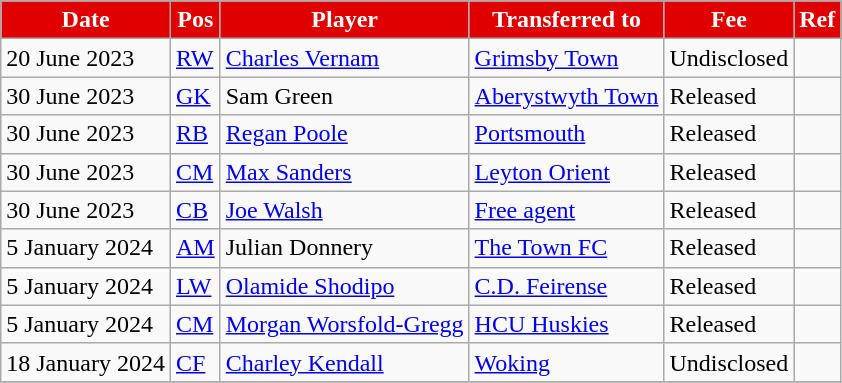<table class="wikitable plainrowheaders sortable">
<tr>
<th style="background:#E00000; color:white;">Date</th>
<th style="background:#E00000; color:white;">Pos</th>
<th style="background:#E00000; color:white;">Player</th>
<th style="background:#E00000; color:white;">Transferred to</th>
<th style="background:#E00000; color:white;">Fee</th>
<th style="background:#E00000; color:white;">Ref</th>
</tr>
<tr>
<td>20 June 2023</td>
<td><a href='#'>RW</a></td>
<td> <a href='#'>Charles Vernam</a></td>
<td> <a href='#'>Grimsby Town</a></td>
<td>Undisclosed</td>
<td></td>
</tr>
<tr>
<td>30 June 2023</td>
<td><a href='#'>GK</a></td>
<td> Sam Green</td>
<td> <a href='#'>Aberystwyth Town</a></td>
<td>Released</td>
<td></td>
</tr>
<tr>
<td>30 June 2023</td>
<td><a href='#'>RB</a></td>
<td> <a href='#'>Regan Poole</a></td>
<td> <a href='#'>Portsmouth</a></td>
<td>Released</td>
<td></td>
</tr>
<tr>
<td>30 June 2023</td>
<td><a href='#'>CM</a></td>
<td> <a href='#'>Max Sanders</a></td>
<td> <a href='#'>Leyton Orient</a></td>
<td>Released</td>
<td></td>
</tr>
<tr>
<td>30 June 2023</td>
<td><a href='#'>CB</a></td>
<td> <a href='#'>Joe Walsh</a></td>
<td> <a href='#'>Free agent</a></td>
<td>Released</td>
<td></td>
</tr>
<tr>
<td>5 January 2024</td>
<td><a href='#'>AM</a></td>
<td> Julian Donnery</td>
<td> <a href='#'>The Town FC</a></td>
<td>Released</td>
<td></td>
</tr>
<tr>
<td>5 January 2024</td>
<td><a href='#'>LW</a></td>
<td> <a href='#'>Olamide Shodipo</a></td>
<td> <a href='#'>C.D. Feirense</a></td>
<td>Released</td>
<td></td>
</tr>
<tr>
<td>5 January 2024</td>
<td><a href='#'>CM</a></td>
<td> <a href='#'>Morgan Worsfold-Gregg</a></td>
<td> <a href='#'>HCU Huskies</a></td>
<td>Released</td>
<td></td>
</tr>
<tr>
<td>18 January 2024</td>
<td><a href='#'>CF</a></td>
<td> <a href='#'>Charley Kendall</a></td>
<td> <a href='#'>Woking</a></td>
<td>Undisclosed</td>
<td></td>
</tr>
<tr>
</tr>
</table>
